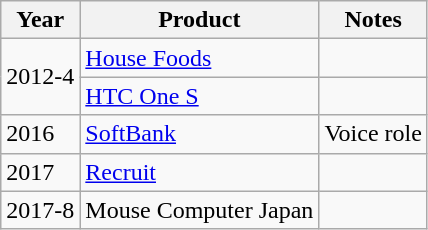<table class="wikitable">
<tr>
<th>Year</th>
<th>Product</th>
<th>Notes</th>
</tr>
<tr>
<td rowspan="2">2012-4</td>
<td><a href='#'>House Foods</a></td>
<td></td>
</tr>
<tr>
<td><a href='#'>HTC One S</a></td>
<td></td>
</tr>
<tr>
<td>2016</td>
<td><a href='#'>SoftBank</a></td>
<td>Voice role</td>
</tr>
<tr>
<td>2017</td>
<td><a href='#'>Recruit</a></td>
<td></td>
</tr>
<tr>
<td>2017-8</td>
<td>Mouse Computer Japan</td>
<td></td>
</tr>
</table>
